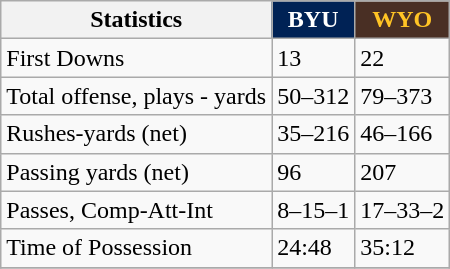<table class="wikitable">
<tr>
<th>Statistics</th>
<th style="background:#002255; color:white">BYU</th>
<th style="background:#492f24; color:#ffc425">WYO</th>
</tr>
<tr>
<td>First Downs</td>
<td>13</td>
<td>22</td>
</tr>
<tr>
<td>Total offense, plays - yards</td>
<td>50–312</td>
<td>79–373</td>
</tr>
<tr>
<td>Rushes-yards (net)</td>
<td>35–216</td>
<td>46–166</td>
</tr>
<tr>
<td>Passing yards (net)</td>
<td>96</td>
<td>207</td>
</tr>
<tr>
<td>Passes, Comp-Att-Int</td>
<td>8–15–1</td>
<td>17–33–2</td>
</tr>
<tr>
<td>Time of Possession</td>
<td>24:48</td>
<td>35:12</td>
</tr>
<tr>
</tr>
</table>
